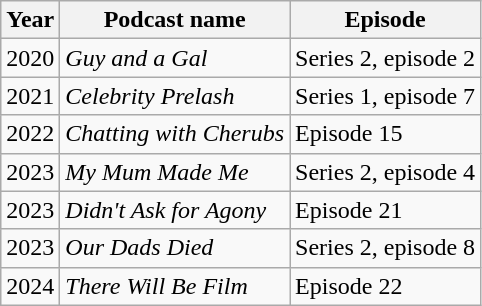<table class="wikitable sortable">
<tr>
<th>Year</th>
<th>Podcast name</th>
<th>Episode</th>
</tr>
<tr>
<td>2020</td>
<td><em>Guy and a Gal</em></td>
<td>Series 2, episode 2</td>
</tr>
<tr>
<td>2021</td>
<td><em>Celebrity Prelash</em></td>
<td>Series 1, episode 7</td>
</tr>
<tr>
<td>2022</td>
<td><em>Chatting with Cherubs</em></td>
<td>Episode 15</td>
</tr>
<tr>
<td>2023</td>
<td><em>My Mum Made Me</em></td>
<td>Series 2, episode 4</td>
</tr>
<tr>
<td>2023</td>
<td><em>Didn't Ask for Agony</em></td>
<td>Episode 21</td>
</tr>
<tr>
<td>2023</td>
<td><em>Our Dads Died</em></td>
<td>Series 2, episode 8</td>
</tr>
<tr>
<td>2024</td>
<td><em>There Will Be Film</em></td>
<td>Episode 22</td>
</tr>
</table>
